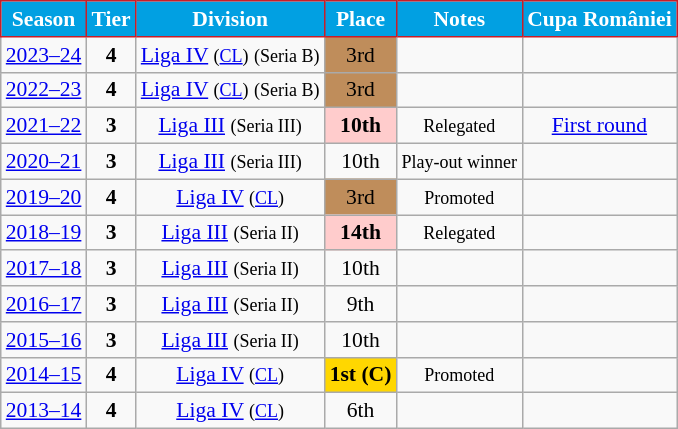<table class="wikitable" style="text-align:center; font-size:90%">
<tr>
<th style="background:#01a0e2;color:#FFFFFF;border:1px solid #c91d27">Season</th>
<th style="background:#01a0e2;color:#FFFFFF;border:1px solid #c91d27">Tier</th>
<th style="background:#01a0e2;color:#FFFFFF;border:1px solid #c91d27">Division</th>
<th style="background:#01a0e2;color:#FFFFFF;border:1px solid #c91d27">Place</th>
<th style="background:#01a0e2;color:#FFFFFF;border:1px solid #c91d27">Notes</th>
<th style="background:#01a0e2;color:#FFFFFF;border:1px solid #c91d27">Cupa României</th>
</tr>
<tr>
<td><a href='#'>2023–24</a></td>
<td><strong>4</strong></td>
<td><a href='#'>Liga IV</a> <small>(<a href='#'>CL</a>)</small> <small>(Seria B)</small></td>
<td align=center bgcolor=#BF8D5B>3rd</td>
<td></td>
<td></td>
</tr>
<tr>
<td><a href='#'>2022–23</a></td>
<td><strong>4</strong></td>
<td><a href='#'>Liga IV</a> <small>(<a href='#'>CL</a>)</small> <small>(Seria B)</small></td>
<td align=center bgcolor=#BF8D5B>3rd</td>
<td></td>
<td></td>
</tr>
<tr>
<td><a href='#'>2021–22</a></td>
<td><strong>3</strong></td>
<td><a href='#'>Liga III</a> <small>(Seria III)</small></td>
<td align=center bgcolor=#FFCCCC><strong>10th</strong></td>
<td><small>Relegated</small></td>
<td><a href='#'>First round</a></td>
</tr>
<tr>
<td><a href='#'>2020–21</a></td>
<td><strong>3</strong></td>
<td><a href='#'>Liga III</a> <small>(Seria III)</small></td>
<td>10th</td>
<td><small>Play-out winner</small></td>
<td></td>
</tr>
<tr>
<td><a href='#'>2019–20</a></td>
<td><strong>4</strong></td>
<td><a href='#'>Liga IV</a> <small>(<a href='#'>CL</a>)</small></td>
<td align=center bgcolor=#BF8D5B>3rd</td>
<td><small>Promoted</small></td>
<td></td>
</tr>
<tr>
<td><a href='#'>2018–19</a></td>
<td><strong>3</strong></td>
<td><a href='#'>Liga III</a> <small>(Seria II)</small></td>
<td align=center bgcolor=#FFCCCC><strong>14th</strong></td>
<td><small>Relegated</small></td>
<td></td>
</tr>
<tr>
<td><a href='#'>2017–18</a></td>
<td><strong>3</strong></td>
<td><a href='#'>Liga III</a> <small>(Seria II)</small></td>
<td>10th</td>
<td></td>
<td></td>
</tr>
<tr>
<td><a href='#'>2016–17</a></td>
<td><strong>3</strong></td>
<td><a href='#'>Liga III</a> <small>(Seria II)</small></td>
<td>9th</td>
<td></td>
<td></td>
</tr>
<tr>
<td><a href='#'>2015–16</a></td>
<td><strong>3</strong></td>
<td><a href='#'>Liga III</a> <small>(Seria II)</small></td>
<td>10th</td>
<td></td>
<td></td>
</tr>
<tr>
<td><a href='#'>2014–15</a></td>
<td><strong>4</strong></td>
<td><a href='#'>Liga IV</a> <small>(<a href='#'>CL</a>)</small></td>
<td align=center bgcolor=gold><strong>1st (C)</strong></td>
<td><small>Promoted</small></td>
<td></td>
</tr>
<tr>
<td><a href='#'>2013–14</a></td>
<td><strong>4</strong></td>
<td><a href='#'>Liga IV</a> <small>(<a href='#'>CL</a>)</small></td>
<td>6th</td>
<td></td>
<td></td>
</tr>
</table>
